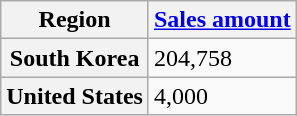<table class="wikitable plainrowheaders sortable">
<tr>
<th>Region</th>
<th><a href='#'>Sales amount</a></th>
</tr>
<tr>
<th scope="row">South Korea</th>
<td>204,758</td>
</tr>
<tr>
<th scope="row">United States</th>
<td>4,000</td>
</tr>
</table>
